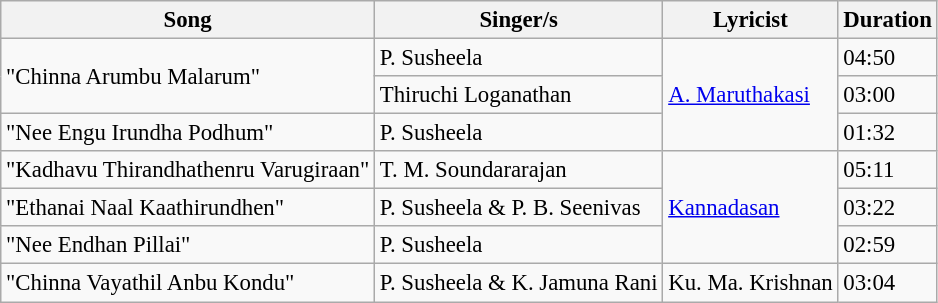<table class="wikitable" style="font-size:95%;">
<tr>
<th>Song</th>
<th>Singer/s</th>
<th>Lyricist</th>
<th>Duration</th>
</tr>
<tr>
<td rowspan="2">"Chinna Arumbu Malarum"</td>
<td>P. Susheela</td>
<td rowspan=3><a href='#'>A. Maruthakasi</a></td>
<td>04:50</td>
</tr>
<tr>
<td>Thiruchi Loganathan</td>
<td>03:00</td>
</tr>
<tr>
<td>"Nee Engu Irundha Podhum"</td>
<td>P. Susheela</td>
<td>01:32</td>
</tr>
<tr>
<td>"Kadhavu Thirandhathenru Varugiraan"</td>
<td>T. M. Soundararajan</td>
<td rowspan=3><a href='#'>Kannadasan</a></td>
<td>05:11</td>
</tr>
<tr>
<td>"Ethanai Naal Kaathirundhen"</td>
<td>P. Susheela & P. B. Seenivas</td>
<td>03:22</td>
</tr>
<tr>
<td>"Nee Endhan Pillai"</td>
<td>P. Susheela</td>
<td>02:59</td>
</tr>
<tr>
<td>"Chinna Vayathil Anbu Kondu"</td>
<td>P. Susheela & K. Jamuna Rani</td>
<td>Ku. Ma. Krishnan</td>
<td>03:04</td>
</tr>
</table>
